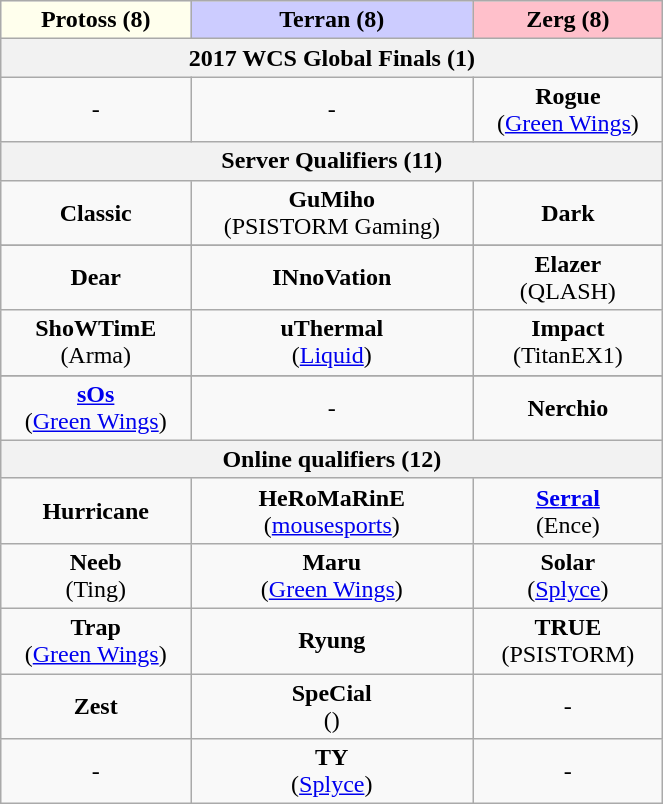<table class="wikitable participantstable" width="35%" style="text-align:center">
<tr>
<th style="background-color:#FFFFED;">Protoss (8)</th>
<th style="background-color:#CCCCFF;">Terran (8)</th>
<th style="background-color:#FFC0CB;">Zerg (8)</th>
</tr>
<tr>
<th colspan="3">2017 WCS Global Finals (1)</th>
</tr>
<tr>
<td>-</td>
<td>-</td>
<td><strong>Rogue</strong><br>(<a href='#'>Green Wings</a>)</td>
</tr>
<tr>
<th colspan="3">Server Qualifiers (11)</th>
</tr>
<tr>
<td><strong>Classic</strong><br></td>
<td><strong>GuMiho</strong><br>(PSISTORM Gaming)</td>
<td><strong>Dark</strong><br></td>
</tr>
<tr>
</tr>
<tr>
<td><strong>Dear</strong><br></td>
<td><strong>INnoVation</strong><br></td>
<td><strong>Elazer</strong><br>(QLASH)</td>
</tr>
<tr>
<td><strong>ShoWTimE</strong><br>(Arma)</td>
<td><strong>uThermal</strong><br>(<a href='#'>Liquid</a>)</td>
<td><strong>Impact</strong><br>(TitanEX1)</td>
</tr>
<tr>
</tr>
<tr>
<td><strong><a href='#'>sOs</a></strong><br>(<a href='#'>Green Wings</a>)</td>
<td>-</td>
<td><strong>Nerchio</strong><br></td>
</tr>
<tr>
<th colspan="3">Online qualifiers (12)</th>
</tr>
<tr>
<td><strong>Hurricane</strong><br></td>
<td><strong>HeRoMaRinE</strong><br>(<a href='#'>mousesports</a>)</td>
<td><strong><a href='#'>Serral</a></strong><br>(Ence)</td>
</tr>
<tr>
<td><strong>Neeb</strong><br>(Ting)</td>
<td><strong>Maru</strong><br>(<a href='#'>Green Wings</a>)</td>
<td><strong>Solar</strong><br>(<a href='#'>Splyce</a>)</td>
</tr>
<tr>
<td><strong>Trap</strong><br>(<a href='#'>Green Wings</a>)</td>
<td><strong>Ryung</strong><br></td>
<td><strong>TRUE</strong><br>(PSISTORM)</td>
</tr>
<tr>
<td><strong>Zest</strong><br></td>
<td><strong>SpeCial</strong><br>()</td>
<td>-</td>
</tr>
<tr>
<td>-</td>
<td><strong>TY</strong><br>(<a href='#'>Splyce</a>)</td>
<td>-</td>
</tr>
</table>
